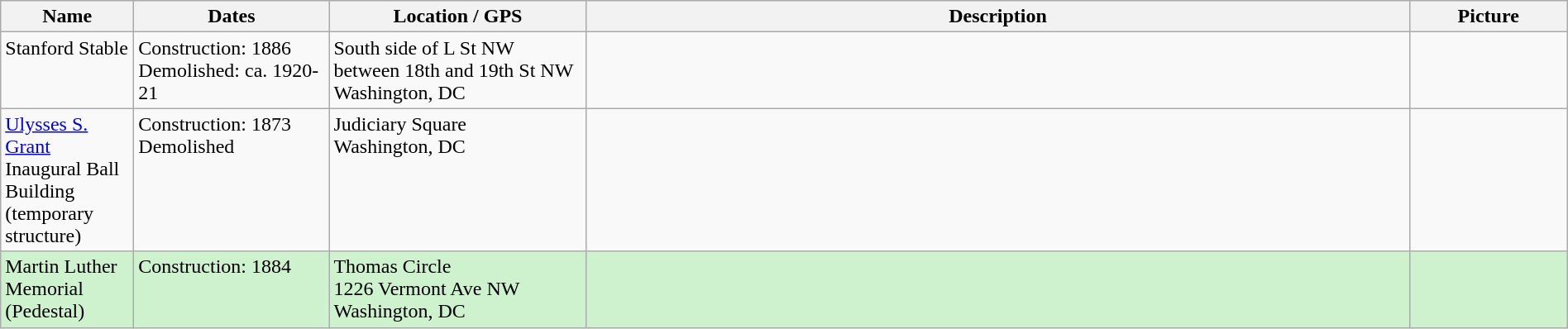<table class="wikitable sortable" style="width: 100%">
<tr>
<th style="width: 100px;">Name</th>
<th style="width: 150px;">Dates</th>
<th style="width: 200px;">Location / GPS</th>
<th>Description</th>
<th style="width: 120px;">Picture</th>
</tr>
<tr style="vertical-align: top;">
<td>Stanford Stable</td>
<td>Construction: 1886<br> Demolished: ca. 1920-21</td>
<td>South side of L St NW between 18th and 19th St NW<br> Washington, DC<br></td>
<td></td>
<td></td>
</tr>
<tr style="vertical-align: top;">
<td><a href='#'>Ulysses S. Grant</a> Inaugural Ball Building (temporary structure)</td>
<td>Construction: 1873<br> Demolished</td>
<td>Judiciary Square<br> Washington, DC</td>
<td></td>
<td></td>
</tr>
<tr style="vertical-align: top;">
<td style='background: #CEF2CE'>Martin Luther Memorial (Pedestal)</td>
<td style='background: #CEF2CE'>Construction: 1884</td>
<td style='background: #CEF2CE'>Thomas Circle<br> 1226 Vermont Ave NW<br> Washington, DC<br></td>
<td style='background: #CEF2CE'></td>
<td style='background: #CEF2CE'></td>
</tr>
</table>
